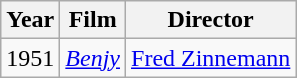<table class="wikitable">
<tr>
<th>Year</th>
<th>Film</th>
<th>Director</th>
</tr>
<tr>
<td>1951</td>
<td><em><a href='#'>Benjy</a></em></td>
<td><a href='#'>Fred Zinnemann</a></td>
</tr>
</table>
